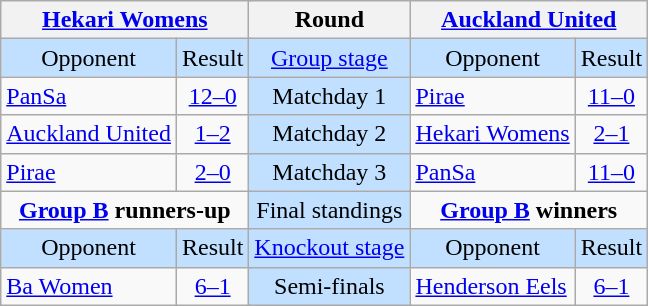<table class="wikitable" style="text-align:center">
<tr>
<th colspan="4"> <a href='#'>Hekari Womens</a></th>
<th>Round</th>
<th colspan="4"> <a href='#'>Auckland United</a></th>
</tr>
<tr style="background:#C1E0FF">
<td>Opponent</td>
<td colspan="3">Result</td>
<td><a href='#'>Group stage</a></td>
<td>Opponent</td>
<td colspan="3">Result</td>
</tr>
<tr>
<td style="text-align:left"> <a href='#'>PanSa</a></td>
<td colspan="3"><a href='#'>12–0</a></td>
<td style="background:#C1E0FF">Matchday 1</td>
<td style="text-align:left"> <a href='#'>Pirae</a></td>
<td colspan="3"><a href='#'>11–0</a></td>
</tr>
<tr>
<td style="text-align:left"> <a href='#'>Auckland United</a></td>
<td colspan="3"><a href='#'>1–2</a></td>
<td style="background:#C1E0FF">Matchday 2</td>
<td style="text-align:left"> <a href='#'>Hekari Womens</a></td>
<td colspan="3"><a href='#'>2–1</a></td>
</tr>
<tr>
<td style="text-align:left"> <a href='#'>Pirae</a></td>
<td colspan="3"><a href='#'>2–0</a></td>
<td style="background:#C1E0FF">Matchday 3</td>
<td style="text-align:left"> <a href='#'>PanSa</a></td>
<td colspan="3"><a href='#'>11–0</a></td>
</tr>
<tr>
<td colspan="4" style="vertical-align:top"><strong><a href='#'>Group B</a> runners-up</strong><br><div></div></td>
<td style="background:#C1E0FF">Final standings</td>
<td colspan="4" style="vertical-align:top"><strong><a href='#'>Group B</a> winners</strong><br><div></div></td>
</tr>
<tr style="background:#C1E0FF">
<td>Opponent</td>
<td colspan="3">Result</td>
<td><a href='#'>Knockout stage</a></td>
<td>Opponent</td>
<td colspan="3">Result</td>
</tr>
<tr>
<td style="text-align:left"> <a href='#'>Ba Women</a></td>
<td colspan="3"><a href='#'>6–1</a></td>
<td style="background:#C1E0FF">Semi-finals</td>
<td style="text-align:left"> <a href='#'>Henderson Eels</a></td>
<td colspan="3"><a href='#'>6–1</a></td>
</tr>
</table>
